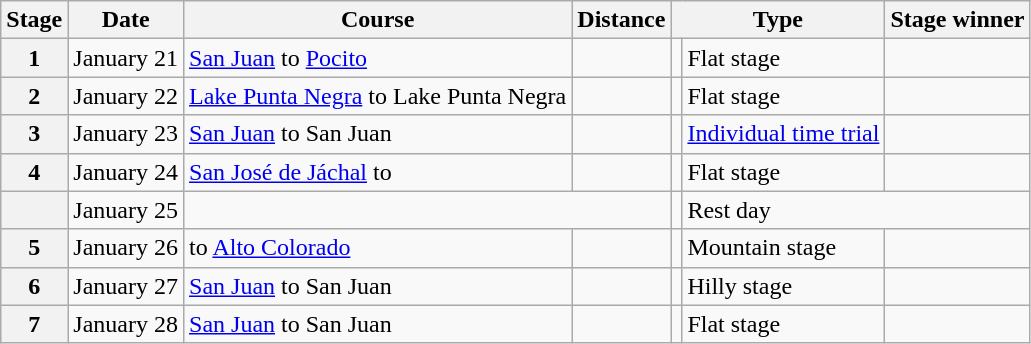<table class="wikitable">
<tr>
<th scope="col">Stage</th>
<th scope="col">Date</th>
<th scope="col">Course</th>
<th scope="col">Distance</th>
<th scope="col" colspan="2">Type</th>
<th scope="col">Stage winner</th>
</tr>
<tr>
<th scope="row" style="text-align:center;">1</th>
<td style="text-align:center;">January 21</td>
<td><a href='#'>San Juan</a> to <a href='#'>Pocito</a></td>
<td style="text-align:center;"></td>
<td></td>
<td>Flat stage</td>
<td></td>
</tr>
<tr>
<th scope="row" style="text-align:center;">2</th>
<td style="text-align:center;">January 22</td>
<td><a href='#'>Lake Punta Negra</a> to Lake Punta Negra</td>
<td style="text-align:center;"></td>
<td></td>
<td>Flat stage</td>
<td></td>
</tr>
<tr>
<th scope="row" style="text-align:center;">3</th>
<td style="text-align:center;">January 23</td>
<td><a href='#'>San Juan</a> to San Juan</td>
<td style="text-align:center;"></td>
<td></td>
<td><a href='#'>Individual time trial</a></td>
<td></td>
</tr>
<tr>
<th scope="row" style="text-align:center;">4</th>
<td style="text-align:center;">January 24</td>
<td><a href='#'>San José de Jáchal</a> to </td>
<td style="text-align:center;"></td>
<td></td>
<td>Flat stage</td>
<td></td>
</tr>
<tr>
<th scope="row"></th>
<td style="text-align:center;">January 25</td>
<td colspan="2"></td>
<td></td>
<td colspan="3">Rest day</td>
</tr>
<tr>
<th scope="row" style="text-align:center;">5</th>
<td style="text-align:center;">January 26</td>
<td> to <a href='#'>Alto Colorado</a></td>
<td style="text-align:center;"></td>
<td></td>
<td>Mountain stage</td>
<td></td>
</tr>
<tr>
<th scope="row" style="text-align:center;">6</th>
<td style="text-align:center;">January 27</td>
<td><a href='#'>San Juan</a> to San Juan</td>
<td style="text-align:center;"></td>
<td></td>
<td>Hilly stage</td>
<td></td>
</tr>
<tr>
<th scope="row" style="text-align:center;">7</th>
<td style="text-align:center;">January 28</td>
<td><a href='#'>San Juan</a> to San Juan</td>
<td style="text-align:center;"></td>
<td></td>
<td>Flat stage</td>
<td></td>
</tr>
</table>
